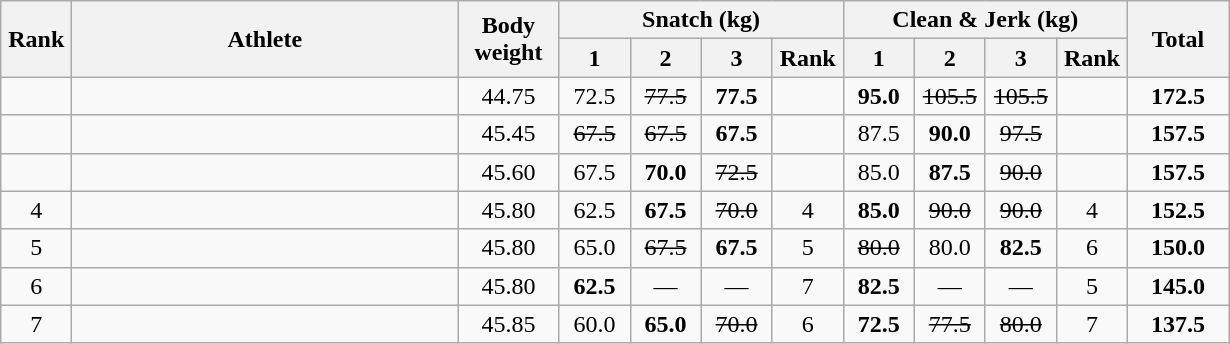<table class = "wikitable" style="text-align:center;">
<tr>
<th rowspan=2 width=40>Rank</th>
<th rowspan=2 width=250>Athlete</th>
<th rowspan=2 width=60>Body weight</th>
<th colspan=4>Snatch (kg)</th>
<th colspan=4>Clean & Jerk (kg)</th>
<th rowspan=2 width=60>Total</th>
</tr>
<tr>
<th width=40>1</th>
<th width=40>2</th>
<th width=40>3</th>
<th width=40>Rank</th>
<th width=40>1</th>
<th width=40>2</th>
<th width=40>3</th>
<th width=40>Rank</th>
</tr>
<tr>
<td></td>
<td align=left></td>
<td>44.75</td>
<td>72.5</td>
<td><s>77.5 </s></td>
<td><strong>77.5</strong></td>
<td></td>
<td><strong>95.0</strong></td>
<td><s>105.5 </s></td>
<td><s>105.5 </s></td>
<td></td>
<td><strong>172.5</strong></td>
</tr>
<tr>
<td></td>
<td align=left></td>
<td>45.45</td>
<td><s>67.5 </s></td>
<td><s>67.5 </s></td>
<td><strong>67.5</strong></td>
<td></td>
<td>87.5</td>
<td><strong>90.0</strong></td>
<td><s>97.5 </s></td>
<td></td>
<td><strong>157.5</strong></td>
</tr>
<tr>
<td></td>
<td align=left></td>
<td>45.60</td>
<td>67.5</td>
<td><strong>70.0</strong></td>
<td><s>72.5 </s></td>
<td></td>
<td>85.0</td>
<td><strong>87.5</strong></td>
<td><s>90.0 </s></td>
<td></td>
<td><strong>157.5</strong></td>
</tr>
<tr>
<td>4</td>
<td align=left></td>
<td>45.80</td>
<td>62.5</td>
<td><strong>67.5</strong></td>
<td><s>70.0 </s></td>
<td>4</td>
<td><strong>85.0</strong></td>
<td><s>90.0 </s></td>
<td><s>90.0 </s></td>
<td>4</td>
<td><strong>152.5  </strong></td>
</tr>
<tr>
<td>5</td>
<td align=left></td>
<td>45.80</td>
<td>65.0</td>
<td><s>67.5 </s></td>
<td><strong>67.5</strong></td>
<td>5</td>
<td><s>80.0 </s></td>
<td>80.0</td>
<td><strong>82.5</strong></td>
<td>6</td>
<td><strong>150.0</strong></td>
</tr>
<tr>
<td>6</td>
<td align=left></td>
<td>45.80</td>
<td><strong>62.5</strong></td>
<td>—</td>
<td>—</td>
<td>7</td>
<td><strong>82.5</strong></td>
<td>—</td>
<td>—</td>
<td>5</td>
<td><strong>145.0  </strong></td>
</tr>
<tr>
<td>7</td>
<td align=left></td>
<td>45.85</td>
<td>60.0</td>
<td><strong>65.0</strong></td>
<td><s>70.0 </s></td>
<td>6</td>
<td><strong>72.5</strong></td>
<td><s>77.5 </s></td>
<td><s>80.0 </s></td>
<td>7</td>
<td><strong>137.5  </strong></td>
</tr>
</table>
